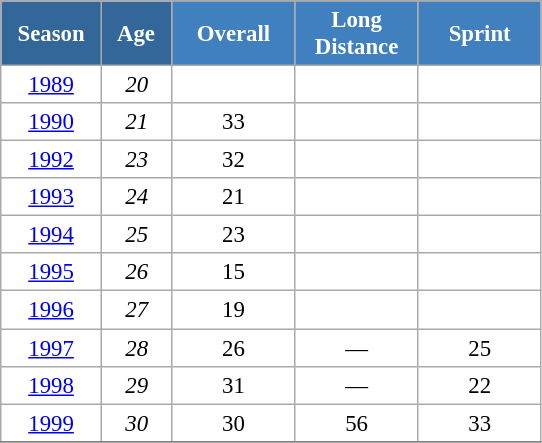<table class="wikitable" style="font-size:95%; text-align:center; border:grey solid 1px; border-collapse:collapse; background:#ffffff;">
<tr>
<th style="background-color:#369; color:white; width:60px;" rowspan="2"> Season </th>
<th style="background-color:#369; color:white; width:40px;" rowspan="2"> Age </th>
</tr>
<tr>
<th style="background-color:#4180be; color:white; width:75px;">Overall</th>
<th style="background-color:#4180be; color:white; width:75px;">Long Distance</th>
<th style="background-color:#4180be; color:white; width:75px;">Sprint</th>
</tr>
<tr>
<td><a href='#'>1989</a></td>
<td><em>20</em></td>
<td></td>
<td></td>
<td></td>
</tr>
<tr>
<td><a href='#'>1990</a></td>
<td><em>21</em></td>
<td>33</td>
<td></td>
<td></td>
</tr>
<tr>
<td><a href='#'>1992</a></td>
<td><em>23</em></td>
<td>32</td>
<td></td>
<td></td>
</tr>
<tr>
<td><a href='#'>1993</a></td>
<td><em>24</em></td>
<td>21</td>
<td></td>
<td></td>
</tr>
<tr>
<td><a href='#'>1994</a></td>
<td><em>25</em></td>
<td>23</td>
<td></td>
<td></td>
</tr>
<tr>
<td><a href='#'>1995</a></td>
<td><em>26</em></td>
<td>15</td>
<td></td>
<td></td>
</tr>
<tr>
<td><a href='#'>1996</a></td>
<td><em>27</em></td>
<td>19</td>
<td></td>
<td></td>
</tr>
<tr>
<td><a href='#'>1997</a></td>
<td><em>28</em></td>
<td>26</td>
<td>—</td>
<td>25</td>
</tr>
<tr>
<td><a href='#'>1998</a></td>
<td><em>29</em></td>
<td>31</td>
<td>—</td>
<td>22</td>
</tr>
<tr>
<td><a href='#'>1999</a></td>
<td><em>30</em></td>
<td>30</td>
<td>56</td>
<td>33</td>
</tr>
<tr>
</tr>
</table>
